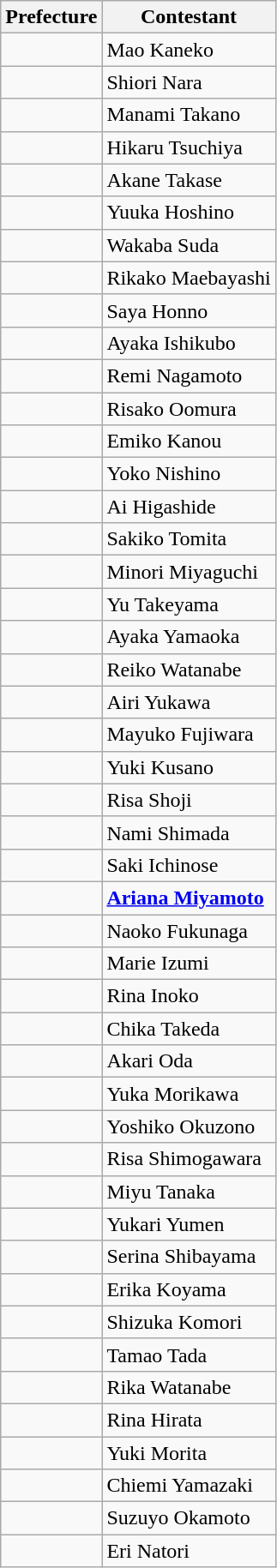<table class="wikitable sortable">
<tr>
<th>Prefecture</th>
<th>Contestant</th>
</tr>
<tr>
<td></td>
<td>Mao Kaneko</td>
</tr>
<tr>
<td></td>
<td>Shiori Nara</td>
</tr>
<tr>
<td></td>
<td>Manami Takano</td>
</tr>
<tr>
<td></td>
<td>Hikaru Tsuchiya</td>
</tr>
<tr>
<td></td>
<td>Akane Takase</td>
</tr>
<tr>
<td></td>
<td>Yuuka Hoshino</td>
</tr>
<tr>
<td></td>
<td>Wakaba Suda</td>
</tr>
<tr>
<td></td>
<td>Rikako Maebayashi</td>
</tr>
<tr>
<td></td>
<td>Saya Honno</td>
</tr>
<tr>
<td></td>
<td>Ayaka Ishikubo</td>
</tr>
<tr>
<td></td>
<td>Remi Nagamoto</td>
</tr>
<tr>
<td></td>
<td>Risako Oomura</td>
</tr>
<tr>
<td></td>
<td>Emiko Kanou</td>
</tr>
<tr>
<td></td>
<td>Yoko Nishino</td>
</tr>
<tr>
<td></td>
<td>Ai Higashide</td>
</tr>
<tr>
<td></td>
<td>Sakiko Tomita</td>
</tr>
<tr>
<td></td>
<td>Minori Miyaguchi</td>
</tr>
<tr>
<td></td>
<td>Yu Takeyama</td>
</tr>
<tr>
<td></td>
<td>Ayaka Yamaoka</td>
</tr>
<tr>
<td></td>
<td>Reiko Watanabe</td>
</tr>
<tr>
<td></td>
<td>Airi Yukawa</td>
</tr>
<tr>
<td></td>
<td>Mayuko Fujiwara</td>
</tr>
<tr>
<td></td>
<td>Yuki Kusano</td>
</tr>
<tr>
<td></td>
<td>Risa Shoji</td>
</tr>
<tr>
<td></td>
<td>Nami Shimada</td>
</tr>
<tr>
<td></td>
<td>Saki Ichinose</td>
</tr>
<tr>
<td></td>
<td><strong><a href='#'>Ariana Miyamoto</a></strong></td>
</tr>
<tr>
<td></td>
<td>Naoko Fukunaga</td>
</tr>
<tr>
<td></td>
<td>Marie Izumi</td>
</tr>
<tr>
<td></td>
<td>Rina Inoko</td>
</tr>
<tr>
<td></td>
<td>Chika Takeda</td>
</tr>
<tr>
<td></td>
<td>Akari Oda</td>
</tr>
<tr>
<td></td>
<td>Yuka Morikawa</td>
</tr>
<tr>
<td></td>
<td>Yoshiko Okuzono</td>
</tr>
<tr>
<td></td>
<td>Risa Shimogawara</td>
</tr>
<tr>
<td></td>
<td>Miyu Tanaka</td>
</tr>
<tr>
<td></td>
<td>Yukari Yumen</td>
</tr>
<tr>
<td></td>
<td>Serina Shibayama</td>
</tr>
<tr>
<td></td>
<td>Erika Koyama</td>
</tr>
<tr>
<td></td>
<td>Shizuka Komori</td>
</tr>
<tr>
<td></td>
<td>Tamao Tada</td>
</tr>
<tr>
<td></td>
<td>Rika Watanabe</td>
</tr>
<tr>
<td></td>
<td>Rina Hirata</td>
</tr>
<tr>
<td></td>
<td>Yuki Morita</td>
</tr>
<tr>
<td></td>
<td>Chiemi Yamazaki</td>
</tr>
<tr>
<td></td>
<td>Suzuyo Okamoto</td>
</tr>
<tr>
<td></td>
<td>Eri Natori</td>
</tr>
</table>
